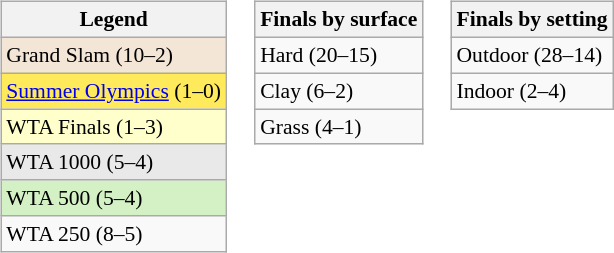<table>
<tr style="vertical-align:top">
<td><br><table class=wikitable style="font-size:90%">
<tr>
<th scope="col">Legend</th>
</tr>
<tr style="background:#f3e6d7">
<td>Grand Slam (10–2)</td>
</tr>
<tr style="background:#ffea5c">
<td><a href='#'>Summer Olympics</a> (1–0)</td>
</tr>
<tr style="background:#ffffcc">
<td>WTA Finals (1–3)</td>
</tr>
<tr style="background:#e9e9e9">
<td>WTA 1000 (5–4)</td>
</tr>
<tr style="background:#d4f1c5">
<td>WTA 500 (5–4)</td>
</tr>
<tr>
<td>WTA 250 (8–5)</td>
</tr>
</table>
</td>
<td><br><table class=wikitable style="font-size:90%">
<tr>
<th scope="col">Finals by surface</th>
</tr>
<tr>
<td>Hard (20–15)</td>
</tr>
<tr>
<td>Clay (6–2)</td>
</tr>
<tr>
<td>Grass (4–1)</td>
</tr>
</table>
</td>
<td><br><table class=wikitable style="font-size:90%">
<tr>
<th scope="col">Finals by setting</th>
</tr>
<tr>
<td>Outdoor (28–14)</td>
</tr>
<tr>
<td>Indoor (2–4)</td>
</tr>
</table>
</td>
</tr>
</table>
